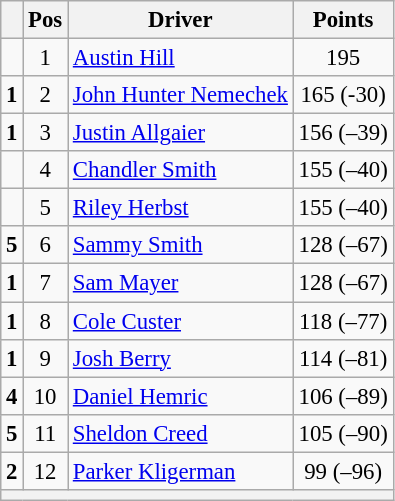<table class="wikitable" style="font-size: 95%;">
<tr>
<th></th>
<th>Pos</th>
<th>Driver</th>
<th>Points</th>
</tr>
<tr>
<td align="left"></td>
<td style="text-align:center;">1</td>
<td><a href='#'>Austin Hill</a></td>
<td style="text-align:center;">195</td>
</tr>
<tr>
<td align="left"> <strong>1</strong></td>
<td style="text-align:center;">2</td>
<td><a href='#'>John Hunter Nemechek</a></td>
<td style="text-align:center;">165 (-30)</td>
</tr>
<tr>
<td align="left"> <strong>1</strong></td>
<td style="text-align:center;">3</td>
<td><a href='#'>Justin Allgaier</a></td>
<td style="text-align:center;">156 (–39)</td>
</tr>
<tr>
<td align="left"></td>
<td style="text-align:center;">4</td>
<td><a href='#'>Chandler Smith</a></td>
<td style="text-align:center;">155 (–40)</td>
</tr>
<tr>
<td align="left"></td>
<td style="text-align:center;">5</td>
<td><a href='#'>Riley Herbst</a></td>
<td style="text-align:center;">155 (–40)</td>
</tr>
<tr>
<td align="left"> <strong>5</strong></td>
<td style="text-align:center;">6</td>
<td><a href='#'>Sammy Smith</a></td>
<td style="text-align:center;">128 (–67)</td>
</tr>
<tr>
<td align="left"> <strong>1</strong></td>
<td style="text-align:center;">7</td>
<td><a href='#'>Sam Mayer</a></td>
<td style="text-align:center;">128 (–67)</td>
</tr>
<tr>
<td align="left"> <strong>1</strong></td>
<td style="text-align:center;">8</td>
<td><a href='#'>Cole Custer</a></td>
<td style="text-align:center;">118 (–77)</td>
</tr>
<tr>
<td align="left"> <strong>1</strong></td>
<td style="text-align:center;">9</td>
<td><a href='#'>Josh Berry</a></td>
<td style="text-align:center;">114 (–81)</td>
</tr>
<tr>
<td align="left"> <strong>4</strong></td>
<td style="text-align:center;">10</td>
<td><a href='#'>Daniel Hemric</a></td>
<td style="text-align:center;">106 (–89)</td>
</tr>
<tr>
<td align="left"> <strong>5</strong></td>
<td style="text-align:center;">11</td>
<td><a href='#'>Sheldon Creed</a></td>
<td style="text-align:center;">105 (–90)</td>
</tr>
<tr>
<td align="left"> <strong>2</strong></td>
<td style="text-align:center;">12</td>
<td><a href='#'>Parker Kligerman</a></td>
<td style="text-align:center;">99 (–96)</td>
</tr>
<tr class="sortbottom">
<th colspan="9"></th>
</tr>
</table>
